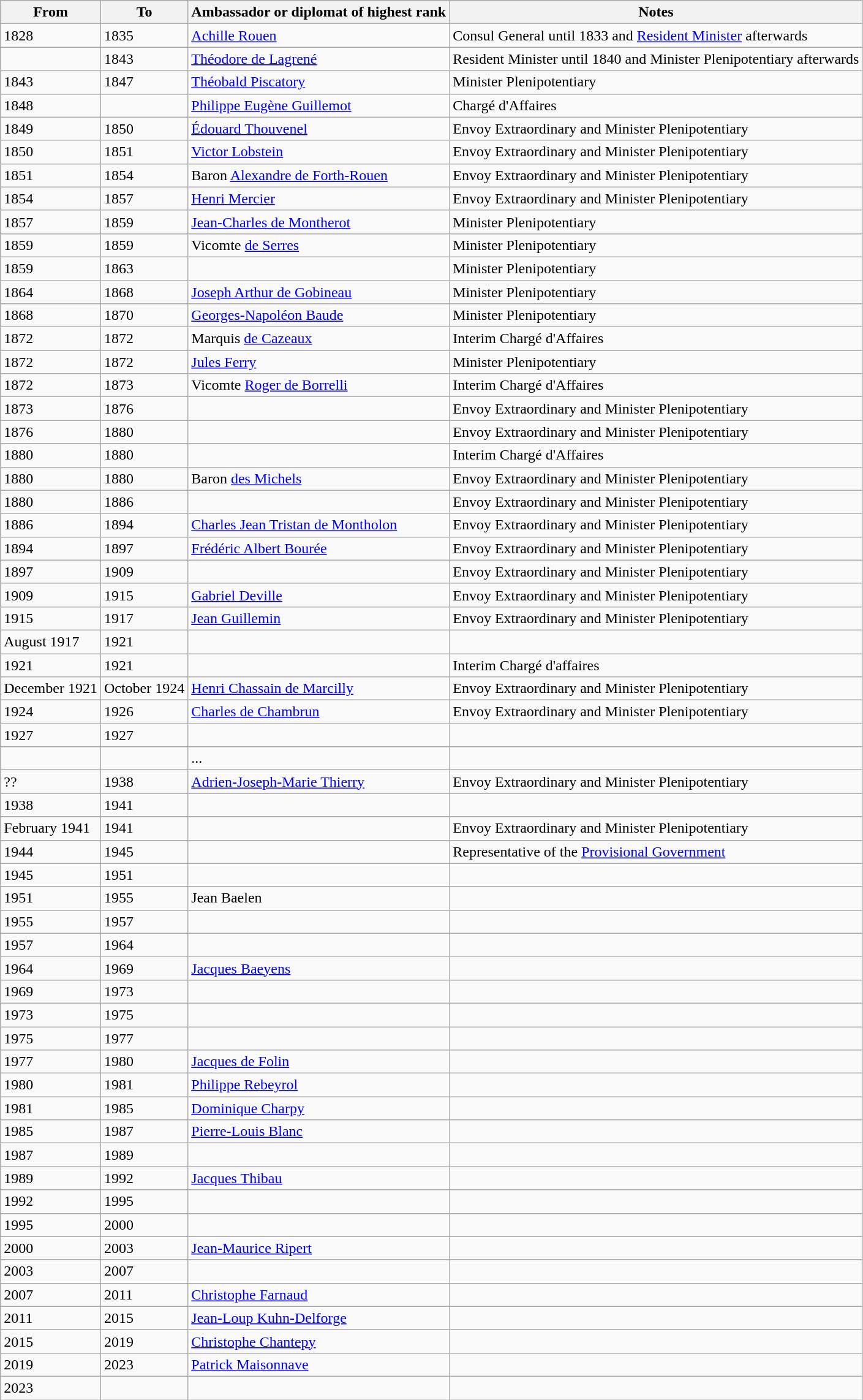<table class=wikitable center>
<tr>
<th>From</th>
<th>To</th>
<th>Ambassador or diplomat of highest rank</th>
<th>Notes</th>
</tr>
<tr>
<td>1828</td>
<td>1835</td>
<td><a href='#'>Achille Rouen</a></td>
<td>Consul General until 1833 and <a href='#'>Resident Minister</a> afterwards</td>
</tr>
<tr>
<td></td>
<td>1843</td>
<td><a href='#'>Théodore de Lagrené</a></td>
<td>Resident Minister until 1840 and Minister Plenipotentiary afterwards</td>
</tr>
<tr>
<td>1843</td>
<td>1847</td>
<td><a href='#'>Théobald Piscatory</a></td>
<td>Minister Plenipotentiary</td>
</tr>
<tr>
<td>1848</td>
<td></td>
<td><a href='#'>Philippe Eugène Guillemot</a></td>
<td>Chargé d'Affaires</td>
</tr>
<tr>
<td>1849</td>
<td>1850</td>
<td><a href='#'>Édouard Thouvenel</a></td>
<td>Envoy Extraordinary and Minister Plenipotentiary</td>
</tr>
<tr>
<td>1850</td>
<td>1851</td>
<td><a href='#'>Victor Lobstein</a></td>
<td>Envoy Extraordinary and Minister Plenipotentiary</td>
</tr>
<tr>
<td>1851</td>
<td>1854</td>
<td>Baron <a href='#'>Alexandre de Forth-Rouen</a></td>
<td>Envoy Extraordinary and Minister Plenipotentiary</td>
</tr>
<tr>
<td>1854</td>
<td>1857</td>
<td><a href='#'>Henri Mercier</a></td>
<td>Envoy Extraordinary and Minister Plenipotentiary</td>
</tr>
<tr>
<td>1857</td>
<td>1859</td>
<td><a href='#'>Jean-Charles de Montherot</a></td>
<td>Minister Plenipotentiary</td>
</tr>
<tr>
<td>1859</td>
<td>1859</td>
<td>Vicomte <a href='#'>de Serres</a></td>
<td>Minister Plenipotentiary</td>
</tr>
<tr>
<td>1859</td>
<td>1863</td>
<td></td>
<td>Minister Plenipotentiary</td>
</tr>
<tr>
<td>1864</td>
<td>1868</td>
<td><a href='#'>Joseph Arthur de Gobineau</a></td>
<td>Minister Plenipotentiary</td>
</tr>
<tr>
<td>1868</td>
<td>1870</td>
<td><a href='#'>Georges-Napoléon Baude</a></td>
<td>Minister Plenipotentiary</td>
</tr>
<tr>
<td>1872</td>
<td>1872</td>
<td>Marquis <a href='#'>de Cazeaux</a></td>
<td>Interim Chargé d'Affaires</td>
</tr>
<tr>
<td>1872</td>
<td>1872</td>
<td><a href='#'>Jules Ferry</a></td>
<td>Minister Plenipotentiary</td>
</tr>
<tr>
<td>1872</td>
<td>1873</td>
<td>Vicomte <a href='#'>Roger de Borrelli</a></td>
<td>Interim Chargé d'Affaires</td>
</tr>
<tr>
<td>1873</td>
<td>1876</td>
<td></td>
<td>Envoy Extraordinary and Minister Plenipotentiary</td>
</tr>
<tr>
<td>1876</td>
<td>1880</td>
<td></td>
<td>Envoy Extraordinary and Minister Plenipotentiary</td>
</tr>
<tr>
<td>1880</td>
<td>1880</td>
<td></td>
<td>Interim Chargé d'Affaires</td>
</tr>
<tr>
<td>1880</td>
<td>1880</td>
<td>Baron <a href='#'>des Michels</a></td>
<td>Envoy Extraordinary and Minister Plenipotentiary</td>
</tr>
<tr>
<td>1880</td>
<td>1886</td>
<td></td>
<td>Envoy Extraordinary and Minister Plenipotentiary</td>
</tr>
<tr>
<td>1886</td>
<td>1894</td>
<td><a href='#'>Charles Jean Tristan de Montholon</a></td>
<td>Envoy Extraordinary and Minister Plenipotentiary</td>
</tr>
<tr>
<td>1894</td>
<td>1897</td>
<td><a href='#'>Frédéric Albert Bourée</a></td>
<td>Envoy Extraordinary and Minister Plenipotentiary</td>
</tr>
<tr>
<td>1897</td>
<td>1909</td>
<td></td>
<td>Envoy Extraordinary and Minister Plenipotentiary</td>
</tr>
<tr>
<td>1909</td>
<td>1915</td>
<td><a href='#'>Gabriel Deville</a></td>
<td>Envoy Extraordinary and Minister Plenipotentiary</td>
</tr>
<tr>
<td>1915</td>
<td>1917</td>
<td><a href='#'>Jean Guillemin</a></td>
<td>Envoy Extraordinary and Minister Plenipotentiary</td>
</tr>
<tr>
<td>August 1917</td>
<td>1921</td>
<td></td>
<td></td>
</tr>
<tr>
<td>1921</td>
<td>1921</td>
<td></td>
<td>Interim Chargé d'affaires</td>
</tr>
<tr>
<td>December 1921</td>
<td>October 1924</td>
<td><a href='#'>Henri Chassain de Marcilly</a></td>
<td>Envoy Extraordinary and Minister Plenipotentiary</td>
</tr>
<tr>
<td>1924</td>
<td>1926</td>
<td><a href='#'>Charles de Chambrun</a></td>
<td>Envoy Extraordinary and Minister Plenipotentiary</td>
</tr>
<tr>
<td>1927</td>
<td>1927</td>
<td></td>
<td></td>
</tr>
<tr>
<td></td>
<td></td>
<td>...</td>
<td></td>
</tr>
<tr>
<td>??</td>
<td>1938</td>
<td><a href='#'>Adrien-Joseph-Marie Thierry</a></td>
<td>Envoy Extraordinary and Minister Plenipotentiary</td>
</tr>
<tr>
<td>1938</td>
<td>1941</td>
<td></td>
<td></td>
</tr>
<tr>
<td>February 1941</td>
<td>1941</td>
<td></td>
<td>Envoy Extraordinary and Minister Plenipotentiary</td>
</tr>
<tr>
<td>1944</td>
<td>1945</td>
<td></td>
<td>Representative of the <a href='#'>Provisional Government</a></td>
</tr>
<tr>
<td>1945</td>
<td>1951</td>
<td></td>
<td></td>
</tr>
<tr>
<td>1951</td>
<td>1955</td>
<td>Jean Baelen</td>
<td></td>
</tr>
<tr>
<td>1955</td>
<td>1957</td>
<td></td>
<td></td>
</tr>
<tr>
<td>1957</td>
<td>1964</td>
<td></td>
<td></td>
</tr>
<tr>
<td>1964</td>
<td>1969</td>
<td><a href='#'>Jacques Baeyens</a></td>
<td></td>
</tr>
<tr>
<td>1969</td>
<td>1973</td>
<td></td>
<td></td>
</tr>
<tr>
<td>1973</td>
<td>1975</td>
<td></td>
<td></td>
</tr>
<tr>
<td>1975</td>
<td>1977</td>
<td></td>
<td></td>
</tr>
<tr>
<td>1977</td>
<td>1980</td>
<td><a href='#'>Jacques de Folin</a></td>
<td></td>
</tr>
<tr>
<td>1980</td>
<td>1981</td>
<td><a href='#'>Philippe Rebeyrol</a></td>
<td></td>
</tr>
<tr>
<td>1981</td>
<td>1985</td>
<td><a href='#'>Dominique Charpy</a></td>
<td></td>
</tr>
<tr>
<td>1985</td>
<td>1987</td>
<td><a href='#'>Pierre-Louis Blanc</a></td>
<td></td>
</tr>
<tr>
<td>1987</td>
<td>1989</td>
<td></td>
<td></td>
</tr>
<tr>
<td>1989</td>
<td>1992</td>
<td><a href='#'>Jacques Thibau</a></td>
<td></td>
</tr>
<tr>
<td>1992</td>
<td>1995</td>
<td></td>
<td></td>
</tr>
<tr>
<td>1995</td>
<td>2000</td>
<td></td>
<td></td>
</tr>
<tr>
<td>2000</td>
<td>2003</td>
<td><a href='#'>Jean-Maurice Ripert</a></td>
<td></td>
</tr>
<tr>
<td>2003</td>
<td>2007</td>
<td></td>
<td></td>
</tr>
<tr>
<td>2007</td>
<td>2011</td>
<td><a href='#'>Christophe Farnaud</a></td>
<td></td>
</tr>
<tr>
<td>2011</td>
<td>2015</td>
<td><a href='#'>Jean-Loup Kuhn-Delforge</a></td>
<td></td>
</tr>
<tr>
<td>2015</td>
<td>2019</td>
<td><a href='#'>Christophe Chantepy</a></td>
<td></td>
</tr>
<tr>
<td>2019</td>
<td>2023</td>
<td><a href='#'>Patrick Maisonnave</a></td>
<td></td>
</tr>
<tr>
<td>2023</td>
<td></td>
<td></td>
</tr>
</table>
